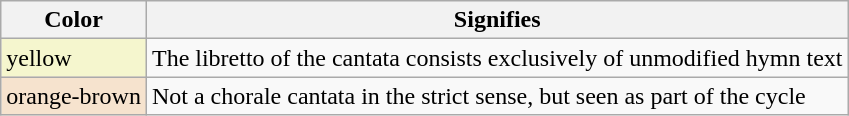<table class="wikitable sortable">
<tr>
<th>Color</th>
<th>Signifies</th>
</tr>
<tr>
<td style="background: #F5F6CE;">yellow</td>
<td>The libretto of the cantata consists exclusively of unmodified hymn text</td>
</tr>
<tr>
<td style="background: #F6E3CE;">orange-brown</td>
<td>Not a chorale cantata in the strict sense, but seen as part of the cycle</td>
</tr>
</table>
